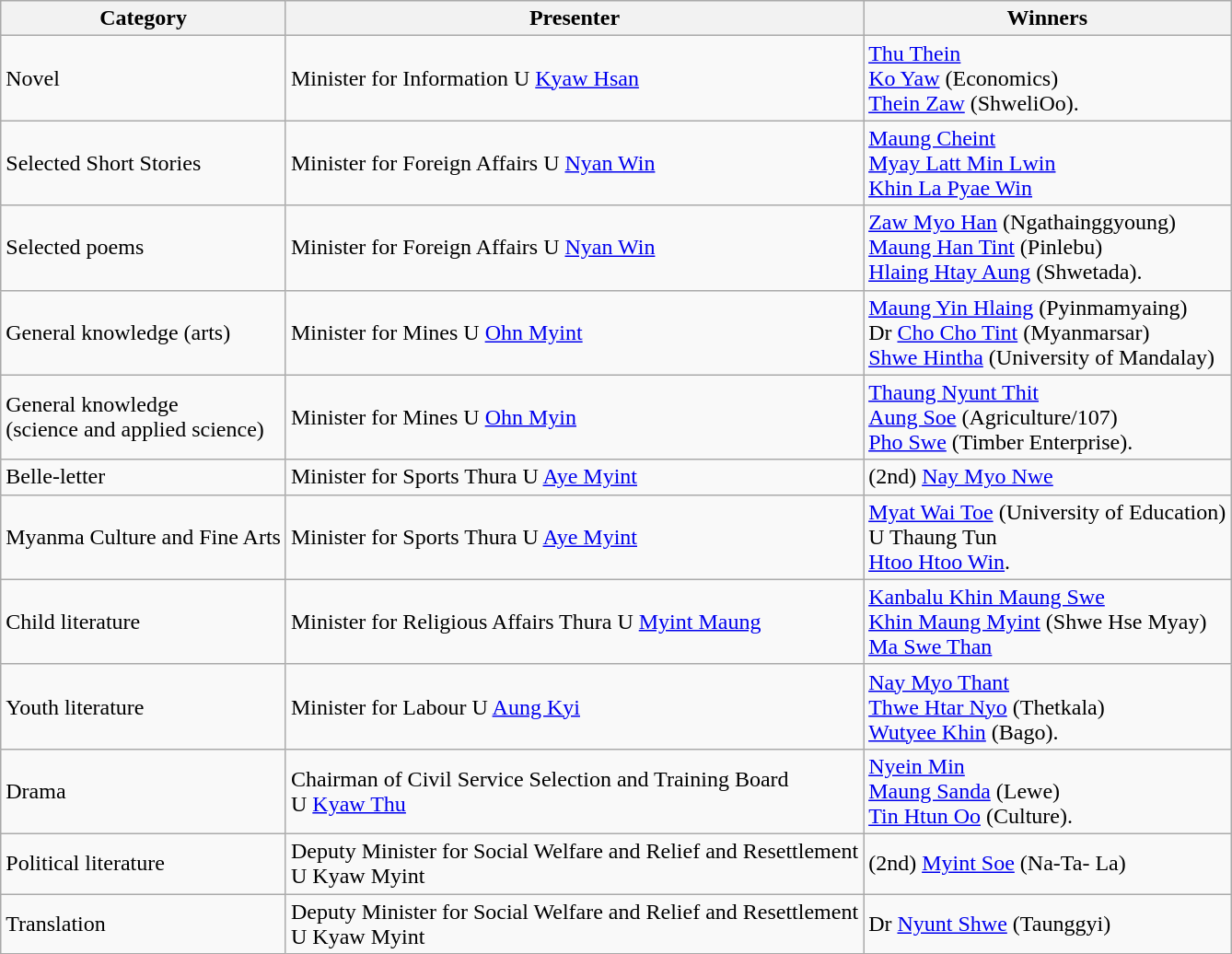<table class=wikitable>
<tr>
<th>Category</th>
<th>Presenter</th>
<th>Winners</th>
</tr>
<tr>
<td>Novel</td>
<td>Minister for Information U <a href='#'>Kyaw Hsan</a></td>
<td><a href='#'>Thu Thein</a><br> <a href='#'>Ko Yaw</a> (Economics) <br><a href='#'>Thein Zaw</a> (ShweliOo).</td>
</tr>
<tr>
<td>Selected Short Stories</td>
<td>Minister for Foreign Affairs U <a href='#'>Nyan Win</a></td>
<td><a href='#'>Maung Cheint</a><br><a href='#'>Myay Latt Min Lwin</a><br><a href='#'>Khin La Pyae Win</a></td>
</tr>
<tr>
<td>Selected poems</td>
<td>Minister for Foreign Affairs U <a href='#'>Nyan Win</a></td>
<td><a href='#'>Zaw Myo Han</a> (Ngathainggyoung)<br><a href='#'>Maung Han Tint</a> (Pinlebu)<br><a href='#'>Hlaing Htay Aung</a> (Shwetada).</td>
</tr>
<tr>
<td>General knowledge (arts)</td>
<td>Minister for Mines U <a href='#'>Ohn Myint</a></td>
<td><a href='#'>Maung Yin Hlaing</a> (Pyinmamyaing)<br>Dr <a href='#'>Cho Cho Tint</a> (Myanmarsar)<br><a href='#'>Shwe Hintha</a> (University of Mandalay)</td>
</tr>
<tr>
<td>General knowledge<br>(science and applied science)</td>
<td>Minister for Mines U <a href='#'>Ohn Myin</a></td>
<td><a href='#'>Thaung Nyunt Thit</a><br><a href='#'>Aung Soe</a> (Agriculture/107)<br><a href='#'>Pho Swe</a> (Timber Enterprise).</td>
</tr>
<tr>
<td>Belle-letter</td>
<td>Minister for Sports Thura U <a href='#'>Aye Myint</a></td>
<td>(2nd) <a href='#'>Nay Myo Nwe</a></td>
</tr>
<tr>
<td>Myanma Culture and Fine Arts</td>
<td>Minister for Sports Thura U <a href='#'>Aye Myint</a></td>
<td><a href='#'>Myat Wai Toe</a> (University of Education)<br>U Thaung Tun<br><a href='#'>Htoo Htoo Win</a>.</td>
</tr>
<tr>
<td>Child literature</td>
<td>Minister for Religious Affairs Thura U <a href='#'>Myint Maung</a></td>
<td><a href='#'>Kanbalu Khin Maung Swe</a><br><a href='#'>Khin Maung Myint</a> (Shwe Hse Myay)<br><a href='#'>Ma Swe Than</a></td>
</tr>
<tr>
<td>Youth literature</td>
<td>Minister for Labour U <a href='#'>Aung Kyi</a></td>
<td><a href='#'>Nay Myo Thant</a><br><a href='#'>Thwe Htar Nyo</a> (Thetkala)<br><a href='#'>Wutyee Khin</a> (Bago).</td>
</tr>
<tr>
<td>Drama</td>
<td>Chairman of Civil Service Selection and Training Board<br> U <a href='#'>Kyaw Thu</a></td>
<td><a href='#'>Nyein Min</a><br><a href='#'>Maung Sanda</a> (Lewe)<br><a href='#'>Tin Htun Oo</a> (Culture).</td>
</tr>
<tr>
<td>Political literature</td>
<td>Deputy Minister for Social Welfare and Relief and Resettlement<br>U Kyaw Myint</td>
<td>(2nd) <a href='#'>Myint Soe</a> (Na-Ta- La)</td>
</tr>
<tr>
<td>Translation</td>
<td>Deputy Minister for Social Welfare and Relief and Resettlement<br>U Kyaw Myint</td>
<td>Dr <a href='#'>Nyunt Shwe</a> (Taunggyi)</td>
</tr>
</table>
